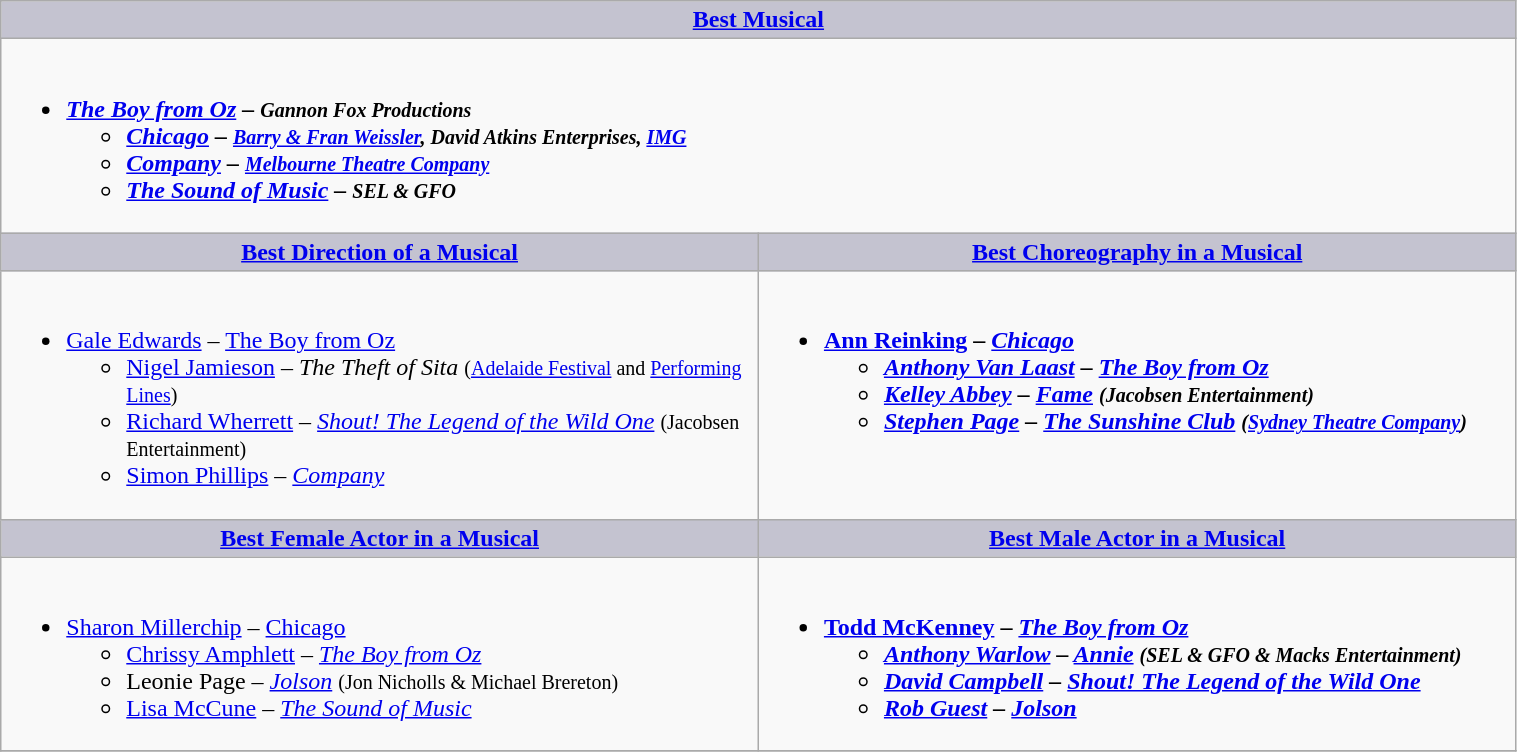<table class=wikitable width="80%" border="1" cellpadding="5" cellspacing="0" align="centre">
<tr>
<th colspan="2" style="background:#C4C3D0;"><a href='#'>Best Musical</a></th>
</tr>
<tr>
<td colspan=2 valign="top"><br><ul><li><strong><em><a href='#'>The Boy from Oz</a><em> – <small>Gannon Fox Productions</small><strong><ul><li></em><a href='#'>Chicago</a><em> – <small><a href='#'>Barry & Fran Weissler</a>, David Atkins Enterprises, <a href='#'>IMG</a></small></li><li></em><a href='#'>Company</a><em> – <small><a href='#'>Melbourne Theatre Company</a></small></li><li></em><a href='#'>The Sound of Music</a><em> – <small>SEL & GFO</small></li></ul></li></ul></td>
</tr>
<tr>
<th style="background:#C4C3D0;width:50%"><a href='#'>Best Direction of a Musical</a></th>
<th style="background:#C4C3D0;width:50%"><a href='#'>Best Choreography in a Musical</a></th>
</tr>
<tr>
<td valign="top"><br><ul><li></strong><a href='#'>Gale Edwards</a> – </em><a href='#'>The Boy from Oz</a></em></strong><ul><li><a href='#'>Nigel Jamieson</a> – <em>The Theft of Sita</em> <small>(<a href='#'>Adelaide Festival</a> and <a href='#'>Performing Lines</a>)</small></li><li><a href='#'>Richard Wherrett</a> – <em><a href='#'>Shout! The Legend of the Wild One</a></em> <small>(Jacobsen Entertainment)</small></li><li><a href='#'>Simon Phillips</a> – <em><a href='#'>Company</a></em></li></ul></li></ul></td>
<td valign="top"><br><ul><li><strong><a href='#'>Ann Reinking</a> – <em><a href='#'>Chicago</a><strong><em><ul><li><a href='#'>Anthony Van Laast</a> – </em><a href='#'>The Boy from Oz</a><em></li><li><a href='#'>Kelley Abbey</a> – </em><a href='#'>Fame</a><em> <small>(Jacobsen Entertainment)</small></li><li><a href='#'>Stephen Page</a> – </em><a href='#'>The Sunshine Club</a><em> <small>(<a href='#'>Sydney Theatre Company</a>)</small></li></ul></li></ul></td>
</tr>
<tr>
<th style="background:#C4C3D0;width:50%"><a href='#'>Best Female Actor in a Musical</a></th>
<th style="background:#C4C3D0;width:50%"><a href='#'>Best Male Actor in a Musical</a></th>
</tr>
<tr>
<td valign="top"><br><ul><li></strong><a href='#'>Sharon Millerchip</a> – </em><a href='#'>Chicago</a></em></strong><ul><li><a href='#'>Chrissy Amphlett</a> – <em><a href='#'>The Boy from Oz</a></em></li><li>Leonie Page – <em><a href='#'>Jolson</a></em> <small>(Jon Nicholls & Michael Brereton)</small></li><li><a href='#'>Lisa McCune</a> – <em><a href='#'>The Sound of Music</a></em></li></ul></li></ul></td>
<td valign="top"><br><ul><li><strong><a href='#'>Todd McKenney</a> – <em><a href='#'>The Boy from Oz</a><strong><em><ul><li><a href='#'>Anthony Warlow</a> – </em><a href='#'>Annie</a><em> <small>(SEL & GFO & Macks Entertainment)</small></li><li><a href='#'>David Campbell</a> – </em><a href='#'>Shout! The Legend of the Wild One</a><em></li><li><a href='#'>Rob Guest</a> – </em><a href='#'>Jolson</a><em></li></ul></li></ul></td>
</tr>
<tr>
</tr>
</table>
